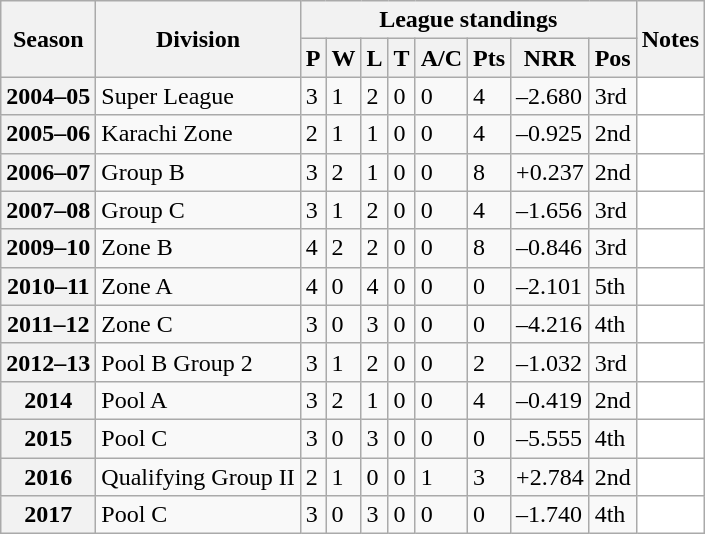<table class="wikitable sortable">
<tr>
<th scope="col" rowspan="2">Season</th>
<th scope="col" rowspan="2">Division</th>
<th scope="col" colspan="8">League standings</th>
<th scope="col" rowspan="2">Notes</th>
</tr>
<tr>
<th scope="col">P</th>
<th scope="col">W</th>
<th scope="col">L</th>
<th scope="col">T</th>
<th scope="col">A/C</th>
<th scope="col">Pts</th>
<th scope="col">NRR</th>
<th scope="col">Pos</th>
</tr>
<tr>
<th scope="row">2004–05</th>
<td>Super League</td>
<td>3</td>
<td>1</td>
<td>2</td>
<td>0</td>
<td>0</td>
<td>4</td>
<td>–2.680</td>
<td>3rd</td>
<td style="background: white;"></td>
</tr>
<tr>
<th scope="row">2005–06</th>
<td>Karachi Zone</td>
<td>2</td>
<td>1</td>
<td>1</td>
<td>0</td>
<td>0</td>
<td>4</td>
<td>–0.925</td>
<td>2nd</td>
<td style="background: white;"></td>
</tr>
<tr>
<th scope="row">2006–07</th>
<td>Group B</td>
<td>3</td>
<td>2</td>
<td>1</td>
<td>0</td>
<td>0</td>
<td>8</td>
<td>+0.237</td>
<td>2nd</td>
<td style="background: white;"></td>
</tr>
<tr>
<th scope="row">2007–08</th>
<td>Group C</td>
<td>3</td>
<td>1</td>
<td>2</td>
<td>0</td>
<td>0</td>
<td>4</td>
<td>–1.656</td>
<td>3rd</td>
<td style="background: white;"></td>
</tr>
<tr>
<th scope="row">2009–10</th>
<td>Zone B</td>
<td>4</td>
<td>2</td>
<td>2</td>
<td>0</td>
<td>0</td>
<td>8</td>
<td>–0.846</td>
<td>3rd</td>
<td style="background: white;"></td>
</tr>
<tr>
<th scope="row">2010–11</th>
<td>Zone A</td>
<td>4</td>
<td>0</td>
<td>4</td>
<td>0</td>
<td>0</td>
<td>0</td>
<td>–2.101</td>
<td>5th</td>
<td style="background: white;"></td>
</tr>
<tr>
<th scope="row">2011–12</th>
<td>Zone C</td>
<td>3</td>
<td>0</td>
<td>3</td>
<td>0</td>
<td>0</td>
<td>0</td>
<td>–4.216</td>
<td>4th</td>
<td style="background: white;"></td>
</tr>
<tr>
<th scope="row">2012–13</th>
<td>Pool B Group 2</td>
<td>3</td>
<td>1</td>
<td>2</td>
<td>0</td>
<td>0</td>
<td>2</td>
<td>–1.032</td>
<td>3rd</td>
<td style="background: white;"></td>
</tr>
<tr>
<th scope="row">2014</th>
<td>Pool A</td>
<td>3</td>
<td>2</td>
<td>1</td>
<td>0</td>
<td>0</td>
<td>4</td>
<td>–0.419</td>
<td>2nd</td>
<td style="background: white;"></td>
</tr>
<tr>
<th scope="row">2015</th>
<td>Pool C</td>
<td>3</td>
<td>0</td>
<td>3</td>
<td>0</td>
<td>0</td>
<td>0</td>
<td>–5.555</td>
<td>4th</td>
<td style="background: white;"></td>
</tr>
<tr>
<th scope="row">2016</th>
<td>Qualifying Group II</td>
<td>2</td>
<td>1</td>
<td>0</td>
<td>0</td>
<td>1</td>
<td>3</td>
<td>+2.784</td>
<td>2nd</td>
<td style="background: white;"></td>
</tr>
<tr>
<th scope="row">2017</th>
<td>Pool C</td>
<td>3</td>
<td>0</td>
<td>3</td>
<td>0</td>
<td>0</td>
<td>0</td>
<td>–1.740</td>
<td>4th</td>
<td style="background: white;"></td>
</tr>
</table>
